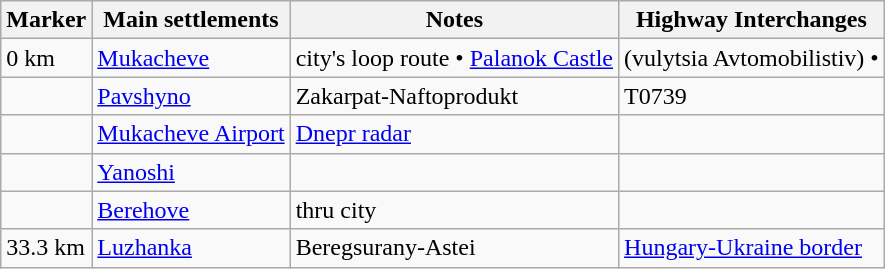<table class="wikitable" style="margin-left:0.5em;">
<tr>
<th>Marker</th>
<th>Main settlements</th>
<th>Notes</th>
<th>Highway Interchanges</th>
</tr>
<tr>
<td>0 km</td>
<td><a href='#'>Mukacheve</a></td>
<td>city's loop route • <a href='#'>Palanok Castle</a></td>
<td>(vulytsia Avtomobilistiv) • </td>
</tr>
<tr>
<td></td>
<td><a href='#'>Pavshyno</a></td>
<td>Zakarpat-Naftoprodukt</td>
<td>T0739</td>
</tr>
<tr>
<td></td>
<td><a href='#'>Mukacheve Airport</a></td>
<td><a href='#'>Dnepr radar</a></td>
<td></td>
</tr>
<tr>
<td></td>
<td><a href='#'>Yanoshi</a></td>
<td></td>
<td></td>
</tr>
<tr>
<td></td>
<td><a href='#'>Berehove</a></td>
<td>thru city</td>
<td></td>
</tr>
<tr>
<td>33.3 km</td>
<td><a href='#'>Luzhanka</a></td>
<td>Beregsurany-Astei</td>
<td><a href='#'>Hungary-Ukraine border</a></td>
</tr>
</table>
